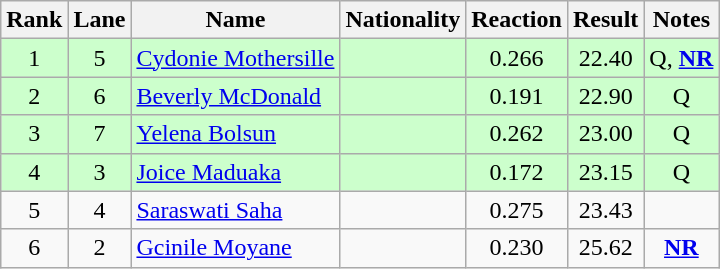<table class="wikitable sortable" style="text-align:center">
<tr>
<th>Rank</th>
<th>Lane</th>
<th>Name</th>
<th>Nationality</th>
<th>Reaction</th>
<th>Result</th>
<th>Notes</th>
</tr>
<tr bgcolor=ccffcc>
<td>1</td>
<td>5</td>
<td align=left><a href='#'>Cydonie Mothersille</a></td>
<td align=left></td>
<td>0.266</td>
<td>22.40</td>
<td>Q, <strong><a href='#'>NR</a></strong></td>
</tr>
<tr bgcolor=ccffcc>
<td>2</td>
<td>6</td>
<td align=left><a href='#'>Beverly McDonald</a></td>
<td align=left></td>
<td>0.191</td>
<td>22.90</td>
<td>Q</td>
</tr>
<tr bgcolor=ccffcc>
<td>3</td>
<td>7</td>
<td align=left><a href='#'>Yelena Bolsun</a></td>
<td align=left></td>
<td>0.262</td>
<td>23.00</td>
<td>Q</td>
</tr>
<tr bgcolor=ccffcc>
<td>4</td>
<td>3</td>
<td align=left><a href='#'>Joice Maduaka</a></td>
<td align=left></td>
<td>0.172</td>
<td>23.15</td>
<td>Q</td>
</tr>
<tr>
<td>5</td>
<td>4</td>
<td align=left><a href='#'>Saraswati Saha</a></td>
<td align=left></td>
<td>0.275</td>
<td>23.43</td>
<td></td>
</tr>
<tr>
<td>6</td>
<td>2</td>
<td align=left><a href='#'>Gcinile Moyane</a></td>
<td align=left></td>
<td>0.230</td>
<td>25.62</td>
<td><strong><a href='#'>NR</a></strong></td>
</tr>
</table>
